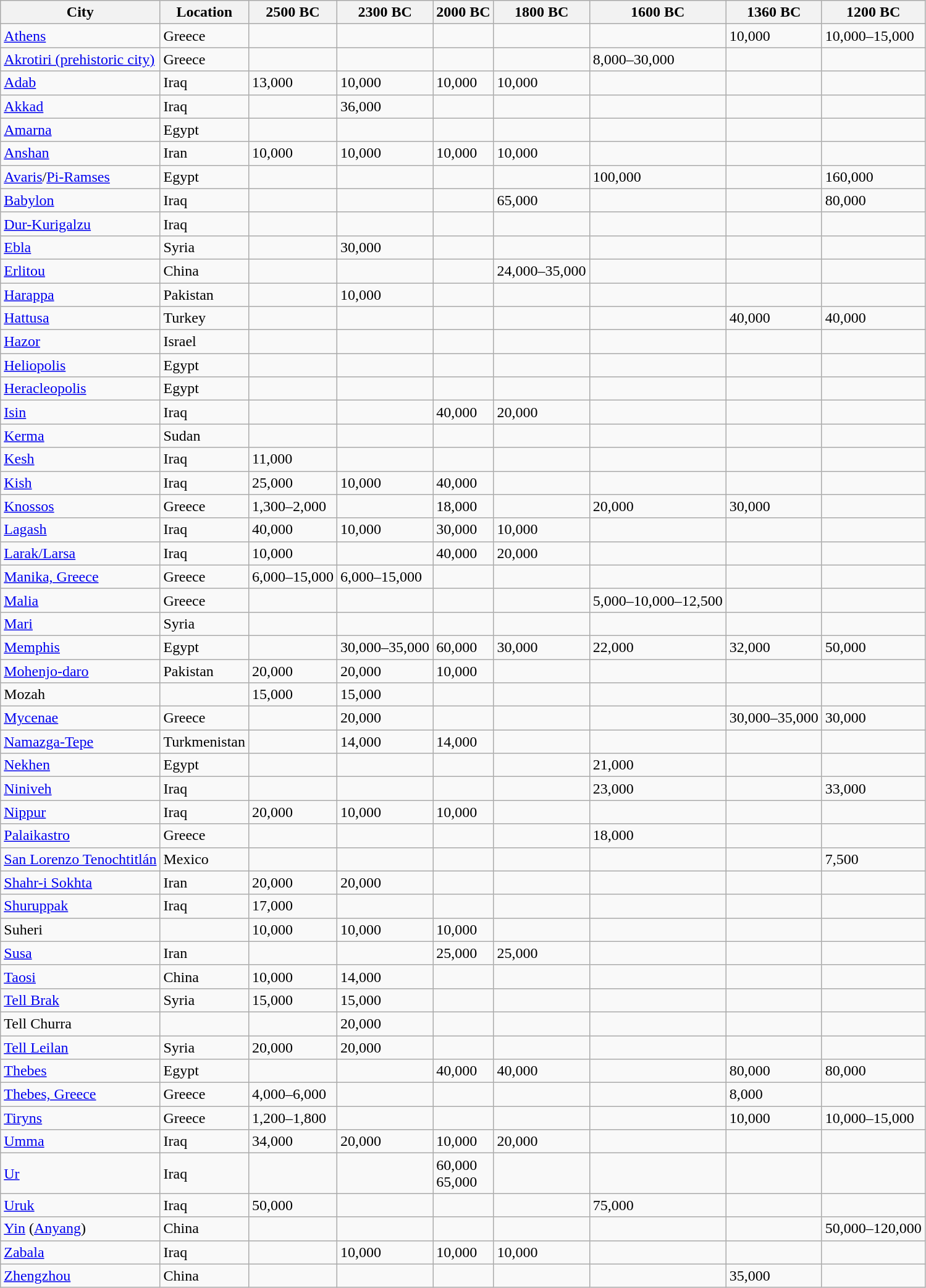<table class="wikitable sortable">
<tr>
<th>City</th>
<th>Location</th>
<th data-sort-type="number">2500 BC</th>
<th data-sort-type="number">2300 BC</th>
<th data-sort-type="number">2000 BC</th>
<th data-sort-type="number">1800 BC</th>
<th data-sort-type="number">1600 BC</th>
<th data-sort-type="number">1360 BC</th>
<th data-sort-type="number">1200 BC</th>
</tr>
<tr>
<td><a href='#'>Athens</a></td>
<td>Greece</td>
<td></td>
<td></td>
<td></td>
<td></td>
<td></td>
<td>10,000</td>
<td>10,000–15,000</td>
</tr>
<tr>
<td><a href='#'>Akrotiri (prehistoric city)</a></td>
<td>Greece</td>
<td></td>
<td></td>
<td></td>
<td></td>
<td>8,000–30,000</td>
<td></td>
<td></td>
</tr>
<tr>
<td><a href='#'>Adab</a></td>
<td>Iraq</td>
<td>13,000</td>
<td>10,000</td>
<td>10,000</td>
<td>10,000</td>
<td></td>
<td></td>
<td></td>
</tr>
<tr>
<td><a href='#'>Akkad</a></td>
<td>Iraq</td>
<td></td>
<td>36,000</td>
<td></td>
<td></td>
<td></td>
<td></td>
<td></td>
</tr>
<tr>
<td><a href='#'>Amarna</a></td>
<td>Egypt</td>
<td></td>
<td></td>
<td></td>
<td></td>
<td></td>
<td></td>
<td></td>
</tr>
<tr>
<td><a href='#'>Anshan</a></td>
<td>Iran</td>
<td>10,000</td>
<td>10,000</td>
<td>10,000</td>
<td>10,000</td>
<td></td>
<td></td>
<td></td>
</tr>
<tr>
<td><a href='#'>Avaris</a>/<a href='#'>Pi-Ramses</a></td>
<td>Egypt</td>
<td></td>
<td></td>
<td></td>
<td></td>
<td>100,000</td>
<td></td>
<td>160,000</td>
</tr>
<tr>
<td><a href='#'>Babylon</a></td>
<td>Iraq</td>
<td></td>
<td></td>
<td></td>
<td>65,000</td>
<td></td>
<td></td>
<td>80,000</td>
</tr>
<tr>
<td><a href='#'>Dur-Kurigalzu</a></td>
<td>Iraq</td>
<td></td>
<td></td>
<td></td>
<td></td>
<td></td>
<td></td>
<td></td>
</tr>
<tr>
<td><a href='#'>Ebla</a></td>
<td>Syria</td>
<td></td>
<td>30,000</td>
<td></td>
<td></td>
<td></td>
<td></td>
<td></td>
</tr>
<tr>
<td><a href='#'>Erlitou</a></td>
<td>China</td>
<td></td>
<td></td>
<td></td>
<td>24,000–35,000</td>
<td></td>
<td></td>
<td></td>
</tr>
<tr>
<td><a href='#'>Harappa</a></td>
<td>Pakistan</td>
<td></td>
<td>10,000</td>
<td></td>
<td></td>
<td></td>
<td></td>
<td></td>
</tr>
<tr>
<td><a href='#'>Hattusa</a></td>
<td>Turkey</td>
<td></td>
<td></td>
<td></td>
<td></td>
<td></td>
<td>40,000</td>
<td>40,000</td>
</tr>
<tr>
<td><a href='#'>Hazor</a></td>
<td>Israel</td>
<td></td>
<td></td>
<td></td>
<td></td>
<td></td>
<td></td>
<td></td>
</tr>
<tr>
<td><a href='#'>Heliopolis</a></td>
<td>Egypt</td>
<td></td>
<td></td>
<td></td>
<td></td>
<td></td>
<td></td>
<td></td>
</tr>
<tr>
<td><a href='#'>Heracleopolis</a></td>
<td>Egypt</td>
<td></td>
<td></td>
<td></td>
<td></td>
<td></td>
<td></td>
<td></td>
</tr>
<tr>
<td><a href='#'>Isin</a></td>
<td>Iraq</td>
<td></td>
<td></td>
<td>40,000</td>
<td>20,000</td>
<td></td>
<td></td>
<td></td>
</tr>
<tr>
<td><a href='#'>Kerma</a></td>
<td>Sudan</td>
<td></td>
<td></td>
<td></td>
<td></td>
<td></td>
<td></td>
<td></td>
</tr>
<tr>
<td><a href='#'>Kesh</a></td>
<td>Iraq</td>
<td>11,000</td>
<td></td>
<td></td>
<td></td>
<td></td>
<td></td>
<td></td>
</tr>
<tr>
<td><a href='#'>Kish</a></td>
<td>Iraq</td>
<td>25,000</td>
<td>10,000</td>
<td>40,000</td>
<td></td>
<td></td>
<td></td>
<td></td>
</tr>
<tr>
<td><a href='#'>Knossos</a></td>
<td>Greece</td>
<td>1,300–2,000</td>
<td></td>
<td>18,000</td>
<td></td>
<td>20,000</td>
<td>30,000</td>
<td></td>
</tr>
<tr>
<td><a href='#'>Lagash</a></td>
<td>Iraq</td>
<td>40,000</td>
<td>10,000</td>
<td>30,000</td>
<td>10,000</td>
<td></td>
<td></td>
<td></td>
</tr>
<tr>
<td><a href='#'>Larak/Larsa</a></td>
<td>Iraq</td>
<td>10,000</td>
<td></td>
<td>40,000</td>
<td>20,000</td>
<td></td>
<td></td>
<td></td>
</tr>
<tr>
<td><a href='#'>Manika, Greece</a></td>
<td>Greece</td>
<td>6,000–15,000</td>
<td>6,000–15,000</td>
<td></td>
<td></td>
<td></td>
<td></td>
<td></td>
</tr>
<tr>
<td><a href='#'>Malia</a></td>
<td>Greece</td>
<td></td>
<td></td>
<td></td>
<td></td>
<td>5,000–10,000–12,500</td>
<td></td>
<td></td>
</tr>
<tr>
<td><a href='#'>Mari</a></td>
<td>Syria</td>
<td></td>
<td></td>
<td></td>
<td></td>
<td></td>
<td></td>
<td></td>
</tr>
<tr>
<td><a href='#'>Memphis</a></td>
<td>Egypt</td>
<td></td>
<td>30,000–35,000</td>
<td>60,000</td>
<td>30,000</td>
<td>22,000</td>
<td>32,000</td>
<td>50,000</td>
</tr>
<tr>
<td><a href='#'>Mohenjo-daro</a></td>
<td>Pakistan</td>
<td>20,000</td>
<td>20,000</td>
<td>10,000</td>
<td></td>
<td></td>
<td></td>
<td></td>
</tr>
<tr>
<td>Mozah</td>
<td></td>
<td>15,000</td>
<td>15,000</td>
<td></td>
<td></td>
<td></td>
<td></td>
<td></td>
</tr>
<tr>
<td><a href='#'>Mycenae</a></td>
<td>Greece</td>
<td></td>
<td>20,000</td>
<td></td>
<td></td>
<td></td>
<td>30,000–35,000</td>
<td>30,000</td>
</tr>
<tr>
<td><a href='#'>Namazga-Tepe</a></td>
<td>Turkmenistan</td>
<td></td>
<td>14,000</td>
<td>14,000</td>
<td></td>
<td></td>
<td></td>
<td></td>
</tr>
<tr>
<td><a href='#'>Nekhen</a></td>
<td>Egypt</td>
<td></td>
<td></td>
<td></td>
<td></td>
<td>21,000</td>
<td></td>
<td></td>
</tr>
<tr>
<td><a href='#'>Niniveh</a></td>
<td>Iraq</td>
<td></td>
<td></td>
<td></td>
<td></td>
<td>23,000</td>
<td></td>
<td>33,000</td>
</tr>
<tr>
<td><a href='#'>Nippur</a></td>
<td>Iraq</td>
<td>20,000</td>
<td>10,000</td>
<td>10,000</td>
<td></td>
<td></td>
<td></td>
<td></td>
</tr>
<tr>
<td><a href='#'>Palaikastro</a></td>
<td>Greece</td>
<td></td>
<td></td>
<td></td>
<td></td>
<td>18,000</td>
<td></td>
<td></td>
</tr>
<tr>
<td><a href='#'>San Lorenzo Tenochtitlán</a></td>
<td>Mexico</td>
<td></td>
<td></td>
<td></td>
<td></td>
<td></td>
<td></td>
<td>7,500</td>
</tr>
<tr>
<td><a href='#'>Shahr-i Sokhta</a></td>
<td>Iran</td>
<td>20,000</td>
<td>20,000</td>
<td></td>
<td></td>
<td></td>
<td></td>
<td></td>
</tr>
<tr>
<td><a href='#'>Shuruppak</a></td>
<td>Iraq</td>
<td>17,000</td>
<td></td>
<td></td>
<td></td>
<td></td>
<td></td>
<td></td>
</tr>
<tr>
<td>Suheri</td>
<td></td>
<td>10,000</td>
<td>10,000</td>
<td>10,000</td>
<td></td>
<td></td>
<td></td>
<td></td>
</tr>
<tr>
<td><a href='#'>Susa</a></td>
<td>Iran</td>
<td></td>
<td></td>
<td>25,000</td>
<td>25,000</td>
<td></td>
<td></td>
<td></td>
</tr>
<tr>
<td><a href='#'>Taosi</a></td>
<td>China</td>
<td>10,000</td>
<td>14,000</td>
<td></td>
<td></td>
<td></td>
<td></td>
<td></td>
</tr>
<tr>
<td><a href='#'>Tell Brak</a></td>
<td>Syria</td>
<td>15,000</td>
<td>15,000</td>
<td></td>
<td></td>
<td></td>
<td></td>
<td></td>
</tr>
<tr>
<td>Tell Churra</td>
<td></td>
<td></td>
<td>20,000</td>
<td></td>
<td></td>
<td></td>
<td></td>
<td></td>
</tr>
<tr>
<td><a href='#'>Tell Leilan</a></td>
<td>Syria</td>
<td>20,000</td>
<td>20,000</td>
<td></td>
<td></td>
<td></td>
<td></td>
<td></td>
</tr>
<tr>
<td><a href='#'>Thebes</a></td>
<td>Egypt</td>
<td></td>
<td></td>
<td>40,000</td>
<td>40,000</td>
<td></td>
<td>80,000</td>
<td>80,000</td>
</tr>
<tr>
<td><a href='#'>Thebes, Greece</a></td>
<td>Greece</td>
<td>4,000–6,000</td>
<td></td>
<td></td>
<td></td>
<td></td>
<td>8,000</td>
<td></td>
</tr>
<tr>
<td><a href='#'>Tiryns</a></td>
<td>Greece</td>
<td>1,200–1,800</td>
<td></td>
<td></td>
<td></td>
<td></td>
<td>10,000</td>
<td>10,000–15,000</td>
</tr>
<tr>
<td><a href='#'>Umma</a></td>
<td>Iraq</td>
<td>34,000</td>
<td>20,000</td>
<td>10,000</td>
<td>20,000</td>
<td></td>
<td></td>
<td></td>
</tr>
<tr>
<td><a href='#'>Ur</a></td>
<td>Iraq</td>
<td></td>
<td></td>
<td>60,000<br>65,000</td>
<td></td>
<td></td>
<td></td>
<td></td>
</tr>
<tr>
<td><a href='#'>Uruk</a></td>
<td>Iraq</td>
<td>50,000</td>
<td></td>
<td></td>
<td></td>
<td>75,000</td>
<td></td>
<td></td>
</tr>
<tr>
<td><a href='#'>Yin</a> (<a href='#'>Anyang</a>)</td>
<td>China</td>
<td></td>
<td></td>
<td></td>
<td></td>
<td></td>
<td></td>
<td>50,000–120,000</td>
</tr>
<tr>
<td><a href='#'>Zabala</a></td>
<td>Iraq</td>
<td></td>
<td>10,000</td>
<td>10,000</td>
<td>10,000</td>
<td></td>
<td></td>
<td></td>
</tr>
<tr>
<td><a href='#'>Zhengzhou</a></td>
<td>China</td>
<td></td>
<td></td>
<td></td>
<td></td>
<td></td>
<td>35,000</td>
<td></td>
</tr>
</table>
